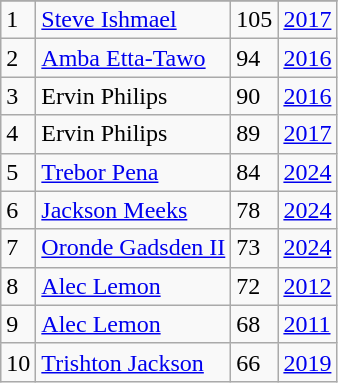<table class="wikitable">
<tr>
</tr>
<tr>
<td>1</td>
<td><a href='#'>Steve Ishmael</a></td>
<td>105</td>
<td><a href='#'>2017</a></td>
</tr>
<tr>
<td>2</td>
<td><a href='#'>Amba Etta-Tawo</a></td>
<td>94</td>
<td><a href='#'>2016</a></td>
</tr>
<tr>
<td>3</td>
<td>Ervin Philips</td>
<td>90</td>
<td><a href='#'>2016</a></td>
</tr>
<tr>
<td>4</td>
<td>Ervin Philips</td>
<td>89</td>
<td><a href='#'>2017</a></td>
</tr>
<tr>
<td>5</td>
<td><a href='#'>Trebor Pena</a></td>
<td>84</td>
<td><a href='#'>2024</a></td>
</tr>
<tr>
<td>6</td>
<td><a href='#'>Jackson Meeks</a></td>
<td>78</td>
<td><a href='#'>2024</a></td>
</tr>
<tr>
<td>7</td>
<td><a href='#'>Oronde Gadsden II</a></td>
<td>73</td>
<td><a href='#'>2024</a></td>
</tr>
<tr>
<td>8</td>
<td><a href='#'>Alec Lemon</a></td>
<td>72</td>
<td><a href='#'>2012</a></td>
</tr>
<tr>
<td>9</td>
<td><a href='#'>Alec Lemon</a></td>
<td>68</td>
<td><a href='#'>2011</a></td>
</tr>
<tr>
<td>10</td>
<td><a href='#'>Trishton Jackson</a></td>
<td>66</td>
<td><a href='#'>2019</a></td>
</tr>
</table>
